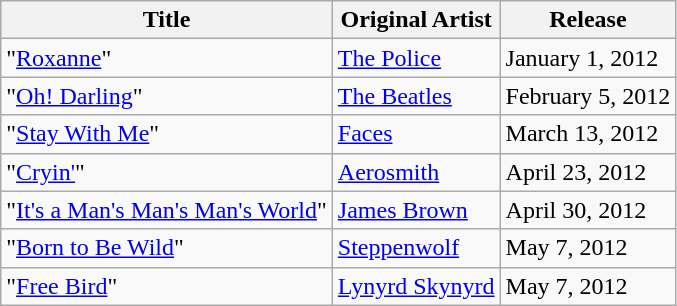<table class="wikitable mw-collapsible mw-collapsed">
<tr>
<th>Title</th>
<th>Original Artist</th>
<th>Release</th>
</tr>
<tr>
<td>"<a href='#'>Roxanne</a>"</td>
<td><a href='#'>The Police</a></td>
<td>January 1, 2012</td>
</tr>
<tr>
<td>"<a href='#'>Oh! Darling</a>"</td>
<td><a href='#'>The Beatles</a></td>
<td>February 5, 2012</td>
</tr>
<tr>
<td>"<a href='#'>Stay With Me</a>"</td>
<td><a href='#'>Faces</a></td>
<td>March 13, 2012</td>
</tr>
<tr>
<td>"<a href='#'>Cryin'</a>"</td>
<td><a href='#'>Aerosmith</a></td>
<td>April 23, 2012</td>
</tr>
<tr>
<td>"<a href='#'>It's a Man's Man's Man's World</a>"</td>
<td><a href='#'>James Brown</a></td>
<td>April 30, 2012</td>
</tr>
<tr>
<td>"<a href='#'>Born to Be Wild</a>"</td>
<td><a href='#'>Steppenwolf</a></td>
<td>May 7, 2012</td>
</tr>
<tr>
<td>"<a href='#'>Free Bird</a>"</td>
<td><a href='#'>Lynyrd Skynyrd</a></td>
<td>May 7, 2012</td>
</tr>
</table>
